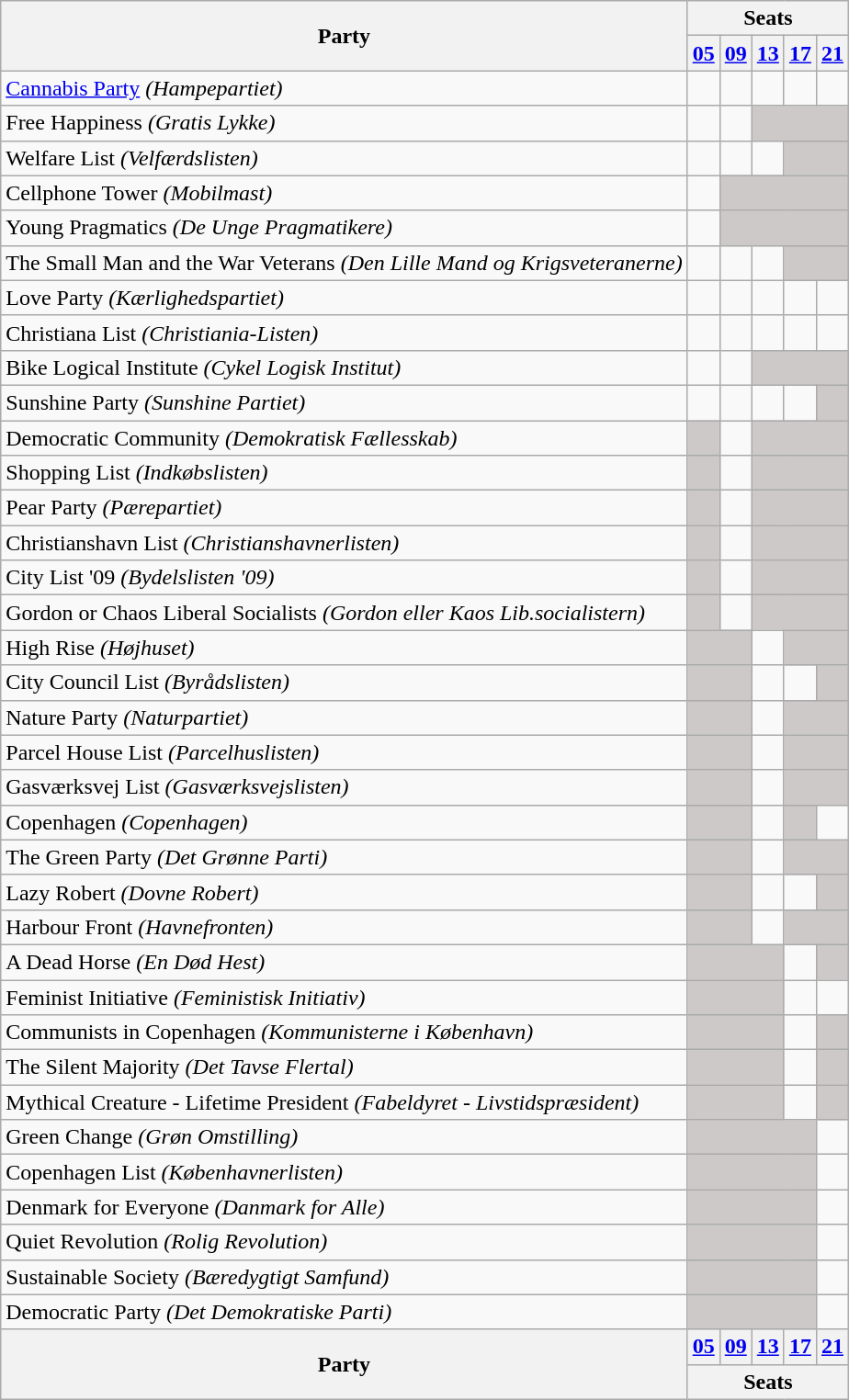<table class="wikitable">
<tr>
<th rowspan=2>Party</th>
<th colspan=11>Seats</th>
</tr>
<tr>
<th><a href='#'>05</a></th>
<th><a href='#'>09</a></th>
<th><a href='#'>13</a></th>
<th><a href='#'>17</a></th>
<th><a href='#'>21</a></th>
</tr>
<tr>
<td><a href='#'>Cannabis Party</a> <em>(Hampepartiet)</em></td>
<td></td>
<td></td>
<td></td>
<td></td>
<td></td>
</tr>
<tr>
<td>Free Happiness <em>(Gratis Lykke)</em></td>
<td></td>
<td></td>
<td style="background:#CDC9C9;" colspan=3></td>
</tr>
<tr>
<td>Welfare List <em>(Velfærdslisten)</em></td>
<td></td>
<td></td>
<td></td>
<td style="background:#CDC9C9;" colspan=2></td>
</tr>
<tr>
<td>Cellphone Tower <em>(Mobilmast)</em></td>
<td></td>
<td style="background:#CDC9C9;" colspan=4></td>
</tr>
<tr>
<td>Young Pragmatics <em>(De Unge Pragmatikere)</em></td>
<td></td>
<td style="background:#CDC9C9;" colspan=4></td>
</tr>
<tr>
<td>The Small Man and the War Veterans <em>(Den Lille Mand og Krigsveteranerne)</em></td>
<td></td>
<td></td>
<td></td>
<td style="background:#CDC9C9;" colspan=2></td>
</tr>
<tr>
<td>Love Party <em>(Kærlighedspartiet)</em></td>
<td></td>
<td></td>
<td></td>
<td></td>
<td></td>
</tr>
<tr>
<td>Christiana List <em>(Christiania-Listen)</em></td>
<td></td>
<td></td>
<td></td>
<td></td>
<td></td>
</tr>
<tr>
<td>Bike Logical Institute <em>(Cykel Logisk Institut)</em></td>
<td></td>
<td></td>
<td style="background:#CDC9C9;" colspan=3></td>
</tr>
<tr>
<td>Sunshine Party <em>(Sunshine Partiet)</em></td>
<td></td>
<td></td>
<td></td>
<td></td>
<td style="background:#CDC9C9;"></td>
</tr>
<tr>
<td>Democratic Community <em>(Demokratisk Fællesskab)</em></td>
<td style="background:#CDC9C9;"></td>
<td></td>
<td style="background:#CDC9C9;" colspan=3></td>
</tr>
<tr>
<td>Shopping List <em>(Indkøbslisten)</em></td>
<td style="background:#CDC9C9;"></td>
<td></td>
<td style="background:#CDC9C9;" colspan=3></td>
</tr>
<tr>
<td>Pear Party <em>(Pærepartiet)</em></td>
<td style="background:#CDC9C9;"></td>
<td></td>
<td style="background:#CDC9C9;" colspan=3></td>
</tr>
<tr>
<td>Christianshavn List <em>(Christianshavnerlisten)</em></td>
<td style="background:#CDC9C9;"></td>
<td></td>
<td style="background:#CDC9C9;" colspan=3></td>
</tr>
<tr>
<td>City List '09 <em>(Bydelslisten '09)</em></td>
<td style="background:#CDC9C9;"></td>
<td></td>
<td style="background:#CDC9C9;" colspan=3></td>
</tr>
<tr>
<td>Gordon or Chaos Liberal Socialists <em>(Gordon eller Kaos Lib.socialistern)</em></td>
<td style="background:#CDC9C9;"></td>
<td></td>
<td style="background:#CDC9C9;" colspan=3></td>
</tr>
<tr>
<td>High Rise <em>(Højhuset)</em></td>
<td style="background:#CDC9C9;" colspan=2></td>
<td></td>
<td style="background:#CDC9C9;" colspan=2></td>
</tr>
<tr>
<td>City Council List <em>(Byrådslisten)</em></td>
<td style="background:#CDC9C9;" colspan=2></td>
<td></td>
<td></td>
<td style="background:#CDC9C9;"></td>
</tr>
<tr>
<td>Nature Party <em>(Naturpartiet)</em></td>
<td style="background:#CDC9C9;" colspan=2></td>
<td></td>
<td style="background:#CDC9C9;" colspan=2></td>
</tr>
<tr>
<td>Parcel House List <em>(Parcelhuslisten)</em></td>
<td style="background:#CDC9C9;" colspan=2></td>
<td></td>
<td style="background:#CDC9C9;" colspan=2></td>
</tr>
<tr>
<td>Gasværksvej List <em>(Gasværksvejslisten)</em></td>
<td style="background:#CDC9C9;" colspan=2></td>
<td></td>
<td style="background:#CDC9C9;" colspan=2></td>
</tr>
<tr>
<td>Copenhagen <em>(Copenhagen)</em></td>
<td style="background:#CDC9C9;" colspan=2></td>
<td></td>
<td style="background:#CDC9C9;"></td>
<td></td>
</tr>
<tr>
<td>The Green Party <em>(Det Grønne Parti)</em></td>
<td style="background:#CDC9C9;" colspan=2></td>
<td></td>
<td style="background:#CDC9C9;" colspan=2></td>
</tr>
<tr>
<td>Lazy Robert <em>(Dovne Robert)</em></td>
<td style="background:#CDC9C9;" colspan=2></td>
<td></td>
<td></td>
<td style="background:#CDC9C9;"></td>
</tr>
<tr>
<td>Harbour Front <em>(Havnefronten)</em></td>
<td style="background:#CDC9C9;" colspan=2></td>
<td></td>
<td style="background:#CDC9C9;" colspan=2></td>
</tr>
<tr>
<td>A Dead Horse <em>(En Død Hest)</em></td>
<td style="background:#CDC9C9;" colspan=3></td>
<td></td>
<td style="background:#CDC9C9;"></td>
</tr>
<tr>
<td>Feminist Initiative <em>(Feministisk Initiativ)</em></td>
<td style="background:#CDC9C9;" colspan=3></td>
<td></td>
<td></td>
</tr>
<tr>
<td>Communists in Copenhagen <em>(Kommunisterne i København)</em></td>
<td style="background:#CDC9C9;" colspan=3></td>
<td></td>
<td style="background:#CDC9C9;"></td>
</tr>
<tr>
<td>The Silent Majority <em>(Det Tavse Flertal)</em></td>
<td style="background:#CDC9C9;" colspan=3></td>
<td></td>
<td style="background:#CDC9C9;"></td>
</tr>
<tr>
<td>Mythical Creature - Lifetime President <em>(Fabeldyret - Livstidspræsident)</em></td>
<td style="background:#CDC9C9;" colspan=3></td>
<td></td>
<td style="background:#CDC9C9;"></td>
</tr>
<tr>
<td>Green Change <em>(Grøn Omstilling)</em></td>
<td style="background:#CDC9C9;" colspan=4></td>
<td></td>
</tr>
<tr>
<td>Copenhagen List <em>(Københavnerlisten)</em></td>
<td style="background:#CDC9C9;" colspan=4></td>
<td></td>
</tr>
<tr>
<td>Denmark for Everyone <em>(Danmark for Alle)</em></td>
<td style="background:#CDC9C9;" colspan=4></td>
<td></td>
</tr>
<tr>
<td>Quiet Revolution <em>(Rolig Revolution)</em></td>
<td style="background:#CDC9C9;" colspan=4></td>
<td></td>
</tr>
<tr>
<td>Sustainable Society <em>(Bæredygtigt Samfund)</em></td>
<td style="background:#CDC9C9;" colspan=4></td>
<td></td>
</tr>
<tr>
<td>Democratic Party <em>(Det Demokratiske Parti)</em></td>
<td style="background:#CDC9C9;" colspan=4></td>
<td></td>
</tr>
<tr>
<th rowspan=2>Party</th>
<th><a href='#'>05</a></th>
<th><a href='#'>09</a></th>
<th><a href='#'>13</a></th>
<th><a href='#'>17</a></th>
<th><a href='#'>21</a></th>
</tr>
<tr>
<th colspan=11>Seats</th>
</tr>
</table>
